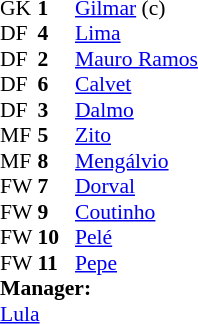<table style="font-size:90%; margin:0.2em auto;" cellspacing="0" cellpadding="0">
<tr>
<th width="25"></th>
<th width="25"></th>
</tr>
<tr>
<td>GK</td>
<td><strong>1</strong></td>
<td> <a href='#'>Gilmar</a> (c)</td>
</tr>
<tr>
<td>DF</td>
<td><strong>4</strong></td>
<td> <a href='#'>Lima</a></td>
</tr>
<tr>
<td>DF</td>
<td><strong>2</strong></td>
<td> <a href='#'>Mauro Ramos</a></td>
</tr>
<tr>
<td>DF</td>
<td><strong>6</strong></td>
<td> <a href='#'>Calvet</a></td>
</tr>
<tr>
<td>DF</td>
<td><strong>3</strong></td>
<td> <a href='#'>Dalmo</a></td>
</tr>
<tr>
<td>MF</td>
<td><strong>5</strong></td>
<td> <a href='#'>Zito</a></td>
</tr>
<tr>
<td>MF</td>
<td><strong>8</strong></td>
<td> <a href='#'>Mengálvio</a></td>
</tr>
<tr>
<td>FW</td>
<td><strong>7</strong></td>
<td> <a href='#'>Dorval</a></td>
</tr>
<tr>
<td>FW</td>
<td><strong>9</strong></td>
<td> <a href='#'>Coutinho</a></td>
</tr>
<tr>
<td>FW</td>
<td><strong>10</strong></td>
<td> <a href='#'>Pelé</a></td>
</tr>
<tr>
<td>FW</td>
<td><strong>11</strong></td>
<td> <a href='#'>Pepe</a></td>
</tr>
<tr>
<td colspan=3><strong>Manager:</strong></td>
</tr>
<tr>
<td colspan=4> <a href='#'>Lula</a></td>
</tr>
</table>
